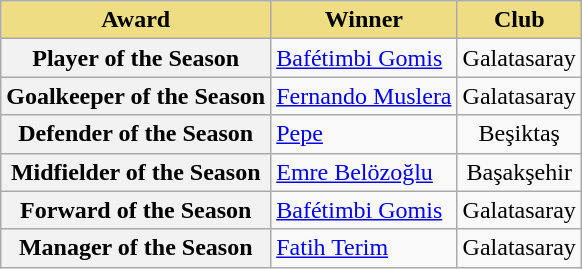<table class="wikitable" style="text-align:center">
<tr>
<th style="background-color: #eedd82"><strong>Award</strong></th>
<th style="background-color: #eedd82"><strong>Winner</strong></th>
<th style="background-color: #eedd82"><strong>Club</strong></th>
</tr>
<tr>
<th><strong>Player of the Season</strong></th>
<td align="left"> <a href='#'>Bafétimbi Gomis</a></td>
<td>Galatasaray</td>
</tr>
<tr>
<th><strong>Goalkeeper of the Season</strong></th>
<td align="left "> <a href='#'>Fernando Muslera</a></td>
<td>Galatasaray</td>
</tr>
<tr>
<th><strong>Defender of the Season</strong></th>
<td align="left"> <a href='#'>Pepe</a></td>
<td>Beşiktaş</td>
</tr>
<tr>
<th><strong>Midfielder of the Season</strong></th>
<td align="left"> <a href='#'>Emre Belözoğlu</a></td>
<td>Başakşehir</td>
</tr>
<tr>
<th><strong>Forward of the Season</strong></th>
<td align="left"> <a href='#'>Bafétimbi Gomis</a></td>
<td>Galatasaray</td>
</tr>
<tr>
<th><strong>Manager of the Season</strong></th>
<td align="left"> <a href='#'>Fatih Terim</a></td>
<td>Galatasaray</td>
</tr>
</table>
